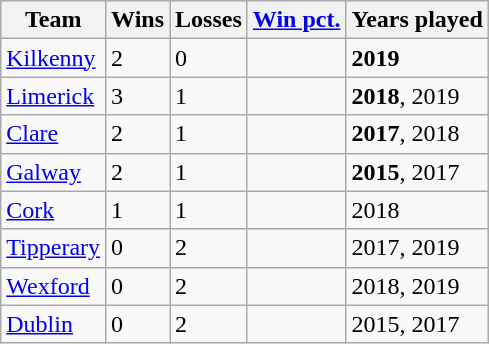<table class="wikitable plainrowheaders">
<tr>
<th>Team</th>
<th>Wins</th>
<th>Losses</th>
<th><a href='#'>Win pct.</a></th>
<th>Years played</th>
</tr>
<tr>
<td><a href='#'>Kilkenny</a></td>
<td>2</td>
<td>0</td>
<td></td>
<td><strong>2019</strong></td>
</tr>
<tr>
<td><a href='#'>Limerick</a></td>
<td>3</td>
<td>1</td>
<td></td>
<td><strong>2018</strong>, 2019</td>
</tr>
<tr>
<td><a href='#'>Clare</a></td>
<td>2</td>
<td>1</td>
<td></td>
<td><strong>2017</strong>, 2018</td>
</tr>
<tr>
<td><a href='#'>Galway</a></td>
<td>2</td>
<td>1</td>
<td></td>
<td><strong>2015</strong>, 2017</td>
</tr>
<tr>
<td><a href='#'>Cork</a></td>
<td>1</td>
<td>1</td>
<td></td>
<td>2018</td>
</tr>
<tr>
<td><a href='#'>Tipperary</a></td>
<td>0</td>
<td>2</td>
<td></td>
<td>2017, 2019</td>
</tr>
<tr>
<td><a href='#'>Wexford</a></td>
<td>0</td>
<td>2</td>
<td></td>
<td>2018, 2019</td>
</tr>
<tr>
<td><a href='#'>Dublin</a></td>
<td>0</td>
<td>2</td>
<td></td>
<td>2015, 2017</td>
</tr>
</table>
